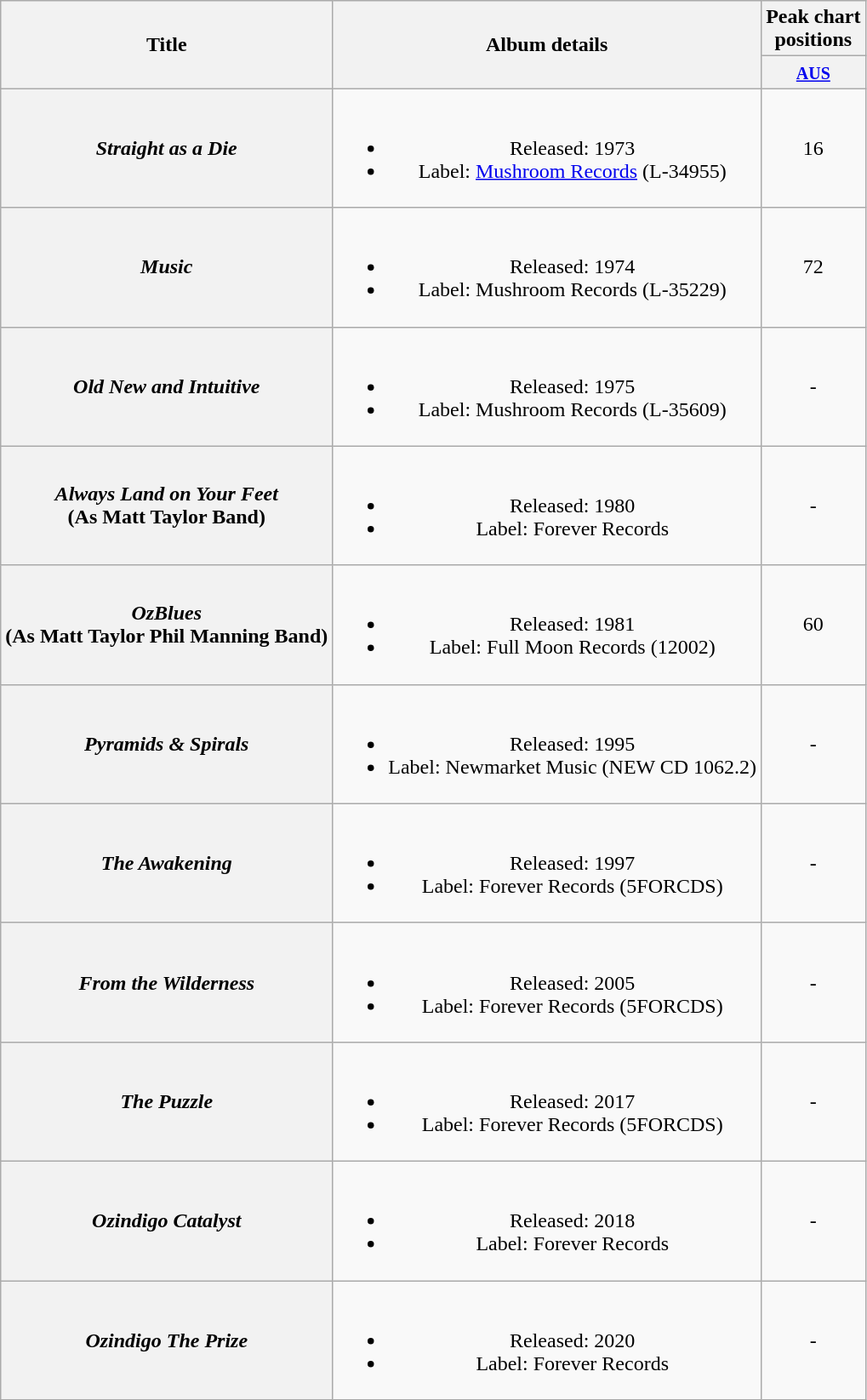<table class="wikitable plainrowheaders" style="text-align:center;" border="1">
<tr>
<th scope="col" rowspan="2">Title</th>
<th scope="col" rowspan="2">Album details</th>
<th scope="col" colspan="1">Peak chart<br>positions</th>
</tr>
<tr>
<th scope="col" style="text-align:center;"><small><a href='#'>AUS</a></small><br></th>
</tr>
<tr>
<th scope="row"><em>Straight as a Die</em></th>
<td><br><ul><li>Released: 1973</li><li>Label: <a href='#'>Mushroom Records</a> (L-34955)</li></ul></td>
<td align="center">16</td>
</tr>
<tr>
<th scope="row"><em>Music</em></th>
<td><br><ul><li>Released: 1974</li><li>Label: Mushroom Records (L-35229)</li></ul></td>
<td align="center">72</td>
</tr>
<tr>
<th scope="row"><em>Old New and Intuitive</em></th>
<td><br><ul><li>Released: 1975</li><li>Label: Mushroom Records (L-35609)</li></ul></td>
<td align="center">-</td>
</tr>
<tr>
<th scope="row"><em>Always Land on Your Feet</em> <br> (As Matt Taylor Band)</th>
<td><br><ul><li>Released: 1980</li><li>Label: Forever Records</li></ul></td>
<td align="center">-</td>
</tr>
<tr>
<th scope="row"><em>OzBlues</em>  <br> (As Matt Taylor Phil Manning Band)</th>
<td><br><ul><li>Released: 1981</li><li>Label: Full Moon Records (12002)</li></ul></td>
<td align="center">60</td>
</tr>
<tr>
<th scope="row"><em>Pyramids & Spirals</em></th>
<td><br><ul><li>Released: 1995</li><li>Label: Newmarket Music (NEW CD 1062.2)</li></ul></td>
<td align="center">-</td>
</tr>
<tr>
<th scope="row"><em>The Awakening</em></th>
<td><br><ul><li>Released: 1997</li><li>Label: Forever Records (5FORCDS)</li></ul></td>
<td align="center">-</td>
</tr>
<tr>
<th scope="row"><em>From the Wilderness</em></th>
<td><br><ul><li>Released: 2005</li><li>Label: Forever Records (5FORCDS)</li></ul></td>
<td align="center">-</td>
</tr>
<tr>
<th scope="row"><em>The Puzzle</em></th>
<td><br><ul><li>Released: 2017</li><li>Label: Forever Records (5FORCDS)</li></ul></td>
<td align="center">-</td>
</tr>
<tr>
<th scope="row"><em>Ozindigo Catalyst</em></th>
<td><br><ul><li>Released: 2018</li><li>Label: Forever Records</li></ul></td>
<td align="center">-</td>
</tr>
<tr>
<th scope="row"><em>Ozindigo The Prize </em></th>
<td><br><ul><li>Released: 2020</li><li>Label: Forever Records</li></ul></td>
<td align="center">-</td>
</tr>
</table>
